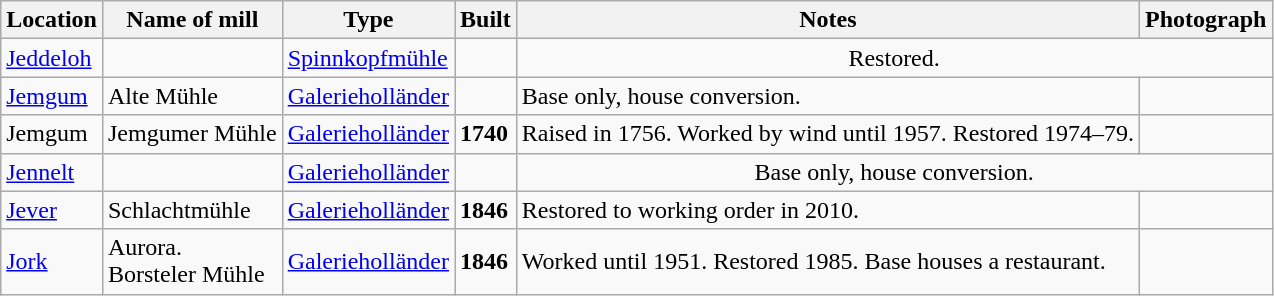<table class="wikitable sortable">
<tr>
<th>Location</th>
<th>Name of mill</th>
<th>Type</th>
<th>Built</th>
<th class="unsortable">Notes</th>
<th class="unsortable">Photograph</th>
</tr>
<tr>
<td><a href='#'>Jeddeloh</a></td>
<td></td>
<td><a href='#'>Spinnkopfmühle</a></td>
<td></td>
<td colspan="2" style="text-align:center;">Restored.</td>
</tr>
<tr>
<td><a href='#'>Jemgum</a></td>
<td>Alte Mühle</td>
<td><a href='#'>Galerieholländer</a></td>
<td></td>
<td>Base only, house conversion.</td>
<td></td>
</tr>
<tr>
<td>Jemgum</td>
<td>Jemgumer Mühle</td>
<td><a href='#'>Galerieholländer</a></td>
<td><strong>1740</strong></td>
<td>Raised in 1756. Worked by wind until 1957. Restored 1974–79.</td>
<td></td>
</tr>
<tr>
<td><a href='#'>Jennelt</a></td>
<td></td>
<td><a href='#'>Galerieholländer</a></td>
<td></td>
<td colspan="2" style="text-align:center;">Base only, house conversion.</td>
</tr>
<tr>
<td><a href='#'>Jever</a></td>
<td>Schlachtmühle</td>
<td><a href='#'>Galerieholländer</a></td>
<td><strong>1846</strong></td>
<td>Restored to working order in 2010.</td>
<td></td>
</tr>
<tr>
<td><a href='#'>Jork</a></td>
<td>Aurora.<br>Borsteler Mühle</td>
<td><a href='#'>Galerieholländer</a></td>
<td><strong>1846</strong></td>
<td>Worked until 1951. Restored 1985. Base houses a restaurant.</td>
<td></td>
</tr>
</table>
